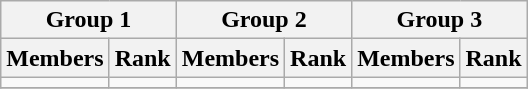<table class="wikitable collapsible collapsed" style="text-align:center;">
<tr>
<th colspan="2">Group 1</th>
<th colspan="2">Group 2</th>
<th colspan="2">Group 3</th>
</tr>
<tr>
<th>Members</th>
<th>Rank</th>
<th>Members</th>
<th>Rank</th>
<th>Members</th>
<th>Rank</th>
</tr>
<tr>
<td></td>
<td></td>
<td></td>
<td></td>
<td></td>
<td></td>
</tr>
<tr>
</tr>
</table>
